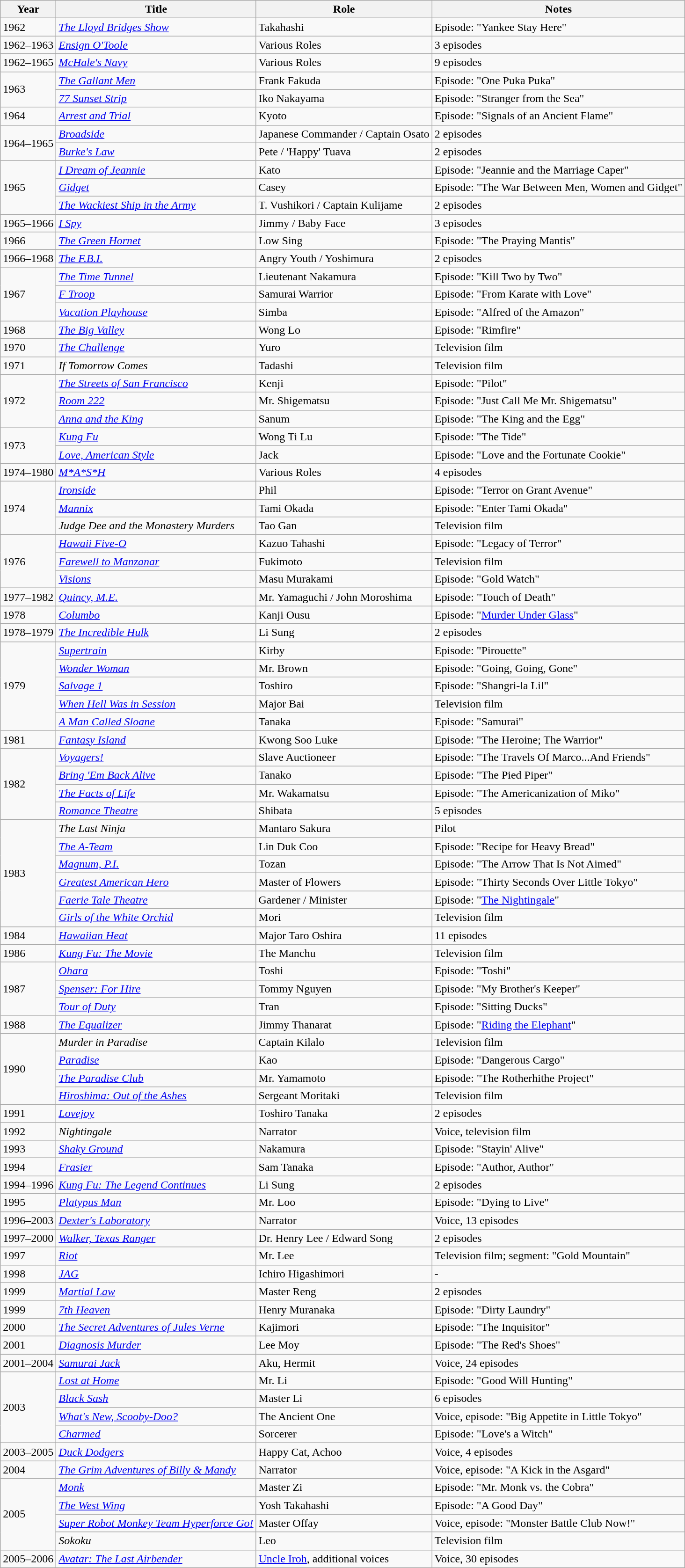<table class="wikitable sortable">
<tr>
<th>Year</th>
<th>Title</th>
<th>Role</th>
<th>Notes</th>
</tr>
<tr>
<td>1962</td>
<td><em><a href='#'>The Lloyd Bridges Show</a></em></td>
<td>Takahashi</td>
<td>Episode: "Yankee Stay Here"</td>
</tr>
<tr>
<td>1962–1963</td>
<td><em><a href='#'>Ensign O'Toole</a></em></td>
<td>Various Roles</td>
<td>3 episodes</td>
</tr>
<tr>
<td>1962–1965</td>
<td><em><a href='#'>McHale's Navy</a></em></td>
<td>Various Roles</td>
<td>9 episodes</td>
</tr>
<tr>
<td rowspan="2">1963</td>
<td><em><a href='#'>The Gallant Men</a></em></td>
<td>Frank Fakuda</td>
<td>Episode: "One Puka Puka"</td>
</tr>
<tr>
<td><em><a href='#'>77 Sunset Strip</a></em></td>
<td>Iko Nakayama</td>
<td>Episode: "Stranger from the Sea"</td>
</tr>
<tr>
<td>1964</td>
<td><em><a href='#'>Arrest and Trial</a></em></td>
<td>Kyoto</td>
<td>Episode: "Signals of an Ancient Flame"</td>
</tr>
<tr>
<td rowspan="2">1964–1965</td>
<td><em><a href='#'>Broadside</a></em></td>
<td>Japanese Commander / Captain Osato</td>
<td>2 episodes</td>
</tr>
<tr>
<td><em><a href='#'>Burke's Law</a></em></td>
<td>Pete / 'Happy' Tuava</td>
<td>2 episodes</td>
</tr>
<tr>
<td rowspan="3">1965</td>
<td><em><a href='#'>I Dream of Jeannie</a></em></td>
<td>Kato</td>
<td>Episode:  "Jeannie and the Marriage Caper"</td>
</tr>
<tr>
<td><em><a href='#'>Gidget</a></em></td>
<td>Casey</td>
<td>Episode: "The War Between Men, Women and Gidget"</td>
</tr>
<tr>
<td><em><a href='#'>The Wackiest Ship in the Army</a></em></td>
<td>T. Vushikori / Captain Kulijame</td>
<td>2 episodes</td>
</tr>
<tr>
<td>1965–1966</td>
<td><em><a href='#'>I Spy</a></em></td>
<td>Jimmy / Baby Face</td>
<td>3 episodes</td>
</tr>
<tr>
<td>1966</td>
<td><em><a href='#'>The Green Hornet</a></em></td>
<td>Low Sing</td>
<td>Episode: "The Praying Mantis"</td>
</tr>
<tr>
<td>1966–1968</td>
<td><em><a href='#'>The F.B.I.</a></em></td>
<td>Angry Youth / Yoshimura</td>
<td>2 episodes</td>
</tr>
<tr>
<td rowspan="3">1967</td>
<td><em><a href='#'>The Time Tunnel</a></em></td>
<td>Lieutenant Nakamura</td>
<td>Episode: "Kill Two by Two"</td>
</tr>
<tr>
<td><em><a href='#'>F Troop</a></em></td>
<td>Samurai Warrior</td>
<td>Episode: "From Karate with Love"</td>
</tr>
<tr>
<td><em><a href='#'>Vacation Playhouse</a></em></td>
<td>Simba</td>
<td>Episode: "Alfred of the Amazon"</td>
</tr>
<tr>
<td>1968</td>
<td><em><a href='#'>The Big Valley</a></em></td>
<td>Wong Lo</td>
<td>Episode: "Rimfire"</td>
</tr>
<tr>
<td>1970</td>
<td><em><a href='#'>The Challenge</a></em></td>
<td>Yuro</td>
<td>Television film</td>
</tr>
<tr>
<td>1971</td>
<td><em>If Tomorrow Comes</em></td>
<td>Tadashi</td>
<td>Television film</td>
</tr>
<tr>
<td rowspan="3">1972</td>
<td><em><a href='#'>The Streets of San Francisco</a></em></td>
<td>Kenji</td>
<td>Episode: "Pilot"</td>
</tr>
<tr>
<td><em><a href='#'>Room 222</a></em></td>
<td>Mr. Shigematsu</td>
<td>Episode: "Just Call Me Mr. Shigematsu"</td>
</tr>
<tr>
<td><em><a href='#'>Anna and the King</a></em></td>
<td>Sanum</td>
<td>Episode: "The King and the Egg"</td>
</tr>
<tr>
<td rowspan="2">1973</td>
<td><em><a href='#'>Kung Fu</a></em></td>
<td>Wong Ti Lu</td>
<td>Episode: "The Tide"</td>
</tr>
<tr>
<td><em><a href='#'>Love, American Style</a></em></td>
<td>Jack</td>
<td>Episode: "Love and the Fortunate Cookie"</td>
</tr>
<tr>
<td>1974–1980</td>
<td><em><a href='#'>M*A*S*H</a></em></td>
<td>Various Roles</td>
<td>4 episodes</td>
</tr>
<tr>
<td rowspan="3">1974</td>
<td><em><a href='#'>Ironside</a></em></td>
<td>Phil</td>
<td>Episode: "Terror on Grant Avenue"</td>
</tr>
<tr>
<td><em><a href='#'>Mannix</a></em></td>
<td>Tami Okada</td>
<td>Episode: "Enter Tami Okada"</td>
</tr>
<tr>
<td><em>Judge Dee and the Monastery Murders</em></td>
<td>Tao Gan</td>
<td>Television film</td>
</tr>
<tr>
<td rowspan="3">1976</td>
<td><em><a href='#'>Hawaii Five-O</a></em></td>
<td>Kazuo Tahashi</td>
<td>Episode: "Legacy of Terror"</td>
</tr>
<tr>
<td><em><a href='#'>Farewell to Manzanar</a></em></td>
<td>Fukimoto</td>
<td>Television film</td>
</tr>
<tr>
<td><em><a href='#'>Visions</a></em></td>
<td>Masu Murakami</td>
<td>Episode: "Gold Watch"</td>
</tr>
<tr>
<td>1977–1982</td>
<td><em><a href='#'>Quincy, M.E.</a></em></td>
<td>Mr. Yamaguchi / John Moroshima</td>
<td>Episode: "Touch of Death"</td>
</tr>
<tr>
<td>1978</td>
<td><em><a href='#'>Columbo</a></em></td>
<td>Kanji Ousu</td>
<td>Episode: "<a href='#'>Murder Under Glass</a>"</td>
</tr>
<tr>
<td>1978–1979</td>
<td><em><a href='#'>The Incredible Hulk</a></em></td>
<td>Li Sung</td>
<td>2 episodes</td>
</tr>
<tr>
<td rowspan="5">1979</td>
<td><em><a href='#'>Supertrain</a></em></td>
<td>Kirby</td>
<td>Episode: "Pirouette"</td>
</tr>
<tr>
<td><em><a href='#'>Wonder Woman</a></em></td>
<td>Mr. Brown</td>
<td>Episode: "Going, Going, Gone"</td>
</tr>
<tr>
<td><em><a href='#'>Salvage 1</a></em></td>
<td>Toshiro</td>
<td>Episode: "Shangri-la Lil"</td>
</tr>
<tr>
<td><em><a href='#'>When Hell Was in Session</a></em></td>
<td>Major Bai</td>
<td>Television film</td>
</tr>
<tr>
<td><em><a href='#'>A Man Called Sloane</a></em></td>
<td>Tanaka</td>
<td>Episode: "Samurai"</td>
</tr>
<tr>
<td>1981</td>
<td><em><a href='#'>Fantasy Island</a></em></td>
<td>Kwong Soo Luke</td>
<td>Episode: "The Heroine; The Warrior"</td>
</tr>
<tr>
<td rowspan="4">1982</td>
<td><em><a href='#'>Voyagers!</a></em></td>
<td>Slave Auctioneer</td>
<td>Episode: "The Travels Of Marco...And Friends"</td>
</tr>
<tr>
<td><em><a href='#'>Bring 'Em Back Alive</a></em></td>
<td>Tanako</td>
<td>Episode: "The Pied Piper"</td>
</tr>
<tr>
<td><em><a href='#'>The Facts of Life</a></em></td>
<td>Mr. Wakamatsu</td>
<td>Episode: "The Americanization of Miko"</td>
</tr>
<tr>
<td><em><a href='#'>Romance Theatre</a></em></td>
<td>Shibata</td>
<td>5 episodes</td>
</tr>
<tr>
<td rowspan="6">1983</td>
<td><em>The Last Ninja</em></td>
<td>Mantaro Sakura</td>
<td>Pilot</td>
</tr>
<tr>
<td><em><a href='#'>The A-Team</a></em></td>
<td>Lin Duk Coo</td>
<td>Episode: "Recipe for Heavy Bread"</td>
</tr>
<tr>
<td><em><a href='#'>Magnum, P.I.</a></em></td>
<td>Tozan</td>
<td>Episode: "The Arrow That Is Not Aimed"</td>
</tr>
<tr>
<td><em><a href='#'>Greatest American Hero</a></em></td>
<td>Master of Flowers</td>
<td>Episode: "Thirty Seconds Over Little Tokyo"</td>
</tr>
<tr>
<td><em><a href='#'>Faerie Tale Theatre</a></em></td>
<td>Gardener / Minister</td>
<td>Episode: "<a href='#'>The Nightingale</a>"</td>
</tr>
<tr>
<td><em><a href='#'>Girls of the White Orchid</a></em></td>
<td>Mori</td>
<td>Television film</td>
</tr>
<tr>
<td>1984</td>
<td><em><a href='#'>Hawaiian Heat</a></em></td>
<td>Major Taro Oshira</td>
<td>11 episodes</td>
</tr>
<tr>
<td>1986</td>
<td><em><a href='#'>Kung Fu: The Movie</a></em></td>
<td>The Manchu</td>
<td>Television film</td>
</tr>
<tr>
<td rowspan="3">1987</td>
<td><em><a href='#'>Ohara</a></em></td>
<td>Toshi</td>
<td>Episode: "Toshi"</td>
</tr>
<tr>
<td><em><a href='#'>Spenser: For Hire</a></em></td>
<td>Tommy Nguyen</td>
<td>Episode: "My Brother's Keeper"</td>
</tr>
<tr>
<td><em><a href='#'>Tour of Duty</a></em></td>
<td>Tran</td>
<td>Episode: "Sitting Ducks"</td>
</tr>
<tr>
<td>1988</td>
<td><em><a href='#'>The Equalizer</a></em></td>
<td>Jimmy Thanarat</td>
<td>Episode: "<a href='#'>Riding the Elephant</a>"</td>
</tr>
<tr>
<td rowspan="4">1990</td>
<td><em>Murder in Paradise</em></td>
<td>Captain Kilalo</td>
<td>Television film</td>
</tr>
<tr>
<td><em><a href='#'>Paradise</a></em></td>
<td>Kao</td>
<td>Episode: "Dangerous Cargo"</td>
</tr>
<tr>
<td><em><a href='#'>The Paradise Club</a></em></td>
<td>Mr. Yamamoto</td>
<td>Episode: "The Rotherhithe Project"</td>
</tr>
<tr>
<td><em><a href='#'>Hiroshima: Out of the Ashes</a></em></td>
<td>Sergeant Moritaki</td>
<td>Television film</td>
</tr>
<tr>
<td>1991</td>
<td><em><a href='#'>Lovejoy</a></em></td>
<td>Toshiro Tanaka</td>
<td>2 episodes</td>
</tr>
<tr>
<td>1992</td>
<td><em>Nightingale</em></td>
<td>Narrator</td>
<td>Voice, television film</td>
</tr>
<tr>
<td>1993</td>
<td><em><a href='#'>Shaky Ground</a></em></td>
<td>Nakamura</td>
<td>Episode: "Stayin' Alive"</td>
</tr>
<tr>
<td>1994</td>
<td><em><a href='#'>Frasier</a></em></td>
<td>Sam Tanaka</td>
<td>Episode: "Author, Author"</td>
</tr>
<tr>
<td>1994–1996</td>
<td><em><a href='#'>Kung Fu: The Legend Continues</a></em></td>
<td>Li Sung</td>
<td>2 episodes</td>
</tr>
<tr>
<td>1995</td>
<td><em><a href='#'>Platypus Man</a></em></td>
<td>Mr. Loo</td>
<td>Episode: "Dying to Live"</td>
</tr>
<tr>
<td>1996–2003</td>
<td><em><a href='#'>Dexter's Laboratory</a></em></td>
<td>Narrator</td>
<td>Voice, 13 episodes</td>
</tr>
<tr>
<td>1997–2000</td>
<td><em><a href='#'>Walker, Texas Ranger</a></em></td>
<td>Dr. Henry Lee / Edward Song</td>
<td>2 episodes</td>
</tr>
<tr>
<td>1997</td>
<td><em><a href='#'>Riot</a></em></td>
<td>Mr. Lee</td>
<td>Television film; segment: "Gold Mountain"</td>
</tr>
<tr>
<td>1998</td>
<td><em><a href='#'>JAG</a></em></td>
<td>Ichiro Higashimori</td>
<td Episode:Innocence>-</td>
</tr>
<tr>
<td>1999</td>
<td><em><a href='#'>Martial Law</a></em></td>
<td>Master Reng</td>
<td>2 episodes</td>
</tr>
<tr>
<td>1999</td>
<td><em><a href='#'>7th Heaven</a></em></td>
<td>Henry Muranaka</td>
<td>Episode: "Dirty Laundry"</td>
</tr>
<tr>
<td>2000</td>
<td><em><a href='#'>The Secret Adventures of Jules Verne</a></em></td>
<td>Kajimori</td>
<td>Episode: "The Inquisitor"</td>
</tr>
<tr>
<td>2001</td>
<td><em><a href='#'>Diagnosis Murder</a></em></td>
<td>Lee Moy</td>
<td>Episode: "The Red's Shoes"</td>
</tr>
<tr>
<td>2001–2004</td>
<td><em><a href='#'>Samurai Jack</a></em></td>
<td>Aku, Hermit</td>
<td>Voice, 24 episodes</td>
</tr>
<tr>
<td rowspan="4">2003</td>
<td><em><a href='#'>Lost at Home</a></em></td>
<td>Mr. Li</td>
<td>Episode: "Good Will Hunting"</td>
</tr>
<tr>
<td><em><a href='#'>Black Sash</a></em></td>
<td>Master Li</td>
<td>6 episodes</td>
</tr>
<tr>
<td><em><a href='#'>What's New, Scooby-Doo?</a></em></td>
<td>The Ancient One</td>
<td>Voice, episode: "Big Appetite in Little Tokyo"</td>
</tr>
<tr>
<td><em><a href='#'>Charmed</a></em></td>
<td>Sorcerer</td>
<td>Episode: "Love's a Witch"</td>
</tr>
<tr>
<td>2003–2005</td>
<td><em><a href='#'>Duck Dodgers</a></em></td>
<td>Happy Cat, Achoo</td>
<td>Voice, 4 episodes</td>
</tr>
<tr>
<td>2004</td>
<td><em><a href='#'>The Grim Adventures of Billy & Mandy</a></em></td>
<td>Narrator</td>
<td>Voice, episode: "A Kick in the Asgard"</td>
</tr>
<tr>
<td rowspan="4">2005</td>
<td><em><a href='#'>Monk</a></em></td>
<td>Master Zi</td>
<td>Episode: "Mr. Monk vs. the Cobra"</td>
</tr>
<tr>
<td><em><a href='#'>The West Wing</a></em></td>
<td>Yosh Takahashi</td>
<td>Episode: "A Good Day"</td>
</tr>
<tr>
<td><em><a href='#'>Super Robot Monkey Team Hyperforce Go!</a></em></td>
<td>Master Offay</td>
<td>Voice, episode: "Monster Battle Club Now!"</td>
</tr>
<tr>
<td><em>Sokoku</em></td>
<td>Leo</td>
<td>Television film</td>
</tr>
<tr>
<td>2005–2006</td>
<td><em><a href='#'>Avatar: The Last Airbender</a></em></td>
<td><a href='#'>Uncle Iroh</a>, additional voices</td>
<td>Voice, 30 episodes</td>
</tr>
</table>
